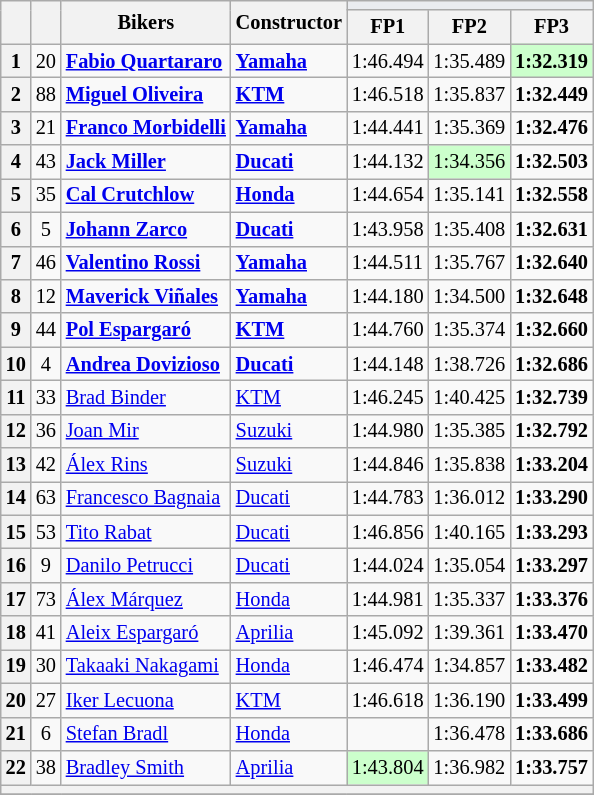<table class="wikitable sortable" style="font-size: 85%;">
<tr>
<th rowspan="2"></th>
<th rowspan="2"></th>
<th rowspan="2">Bikers</th>
<th rowspan="2">Constructor</th>
<th colspan="3" style="background:#eaecf0; text-align:center;"></th>
</tr>
<tr>
<th scope="col" data-sort-type=text>FP1</th>
<th scope="col" data-sort-type=text>FP2</th>
<th scope="col" data-sort-type=text>FP3</th>
</tr>
<tr>
<th scope="row">1</th>
<td align="center">20</td>
<td data-sort-value="qua"> <strong><a href='#'>Fabio Quartararo</a></strong></td>
<td><strong><a href='#'>Yamaha</a></strong></td>
<td>1:46.494</td>
<td>1:35.489</td>
<td style="background:#ccffcc;"><strong>1:32.319</strong></td>
</tr>
<tr>
<th scope="row">2</th>
<td align="center">88</td>
<td data-sort-value="oli"> <strong><a href='#'>Miguel Oliveira</a></strong></td>
<td><strong><a href='#'>KTM</a></strong></td>
<td>1:46.518</td>
<td>1:35.837</td>
<td><strong>1:32.449</strong></td>
</tr>
<tr>
<th scope="row">3</th>
<td align="center">21</td>
<td data-sort-value="mor"> <strong><a href='#'>Franco Morbidelli</a></strong></td>
<td><strong><a href='#'>Yamaha</a></strong></td>
<td>1:44.441</td>
<td>1:35.369</td>
<td><strong>1:32.476</strong></td>
</tr>
<tr>
<th scope="row">4</th>
<td align="center">43</td>
<td data-sort-value="mil"> <strong><a href='#'>Jack Miller</a></strong></td>
<td><strong><a href='#'>Ducati</a></strong></td>
<td>1:44.132</td>
<td style="background:#ccffcc;">1:34.356</td>
<td><strong>1:32.503</strong></td>
</tr>
<tr>
<th scope="row">5</th>
<td align="center">35</td>
<td data-sort-value="cru"> <strong><a href='#'>Cal Crutchlow</a></strong></td>
<td><strong><a href='#'>Honda</a></strong></td>
<td>1:44.654</td>
<td>1:35.141</td>
<td><strong>1:32.558</strong></td>
</tr>
<tr>
<th scope="row">6</th>
<td align="center">5</td>
<td data-sort-value="zar"> <strong><a href='#'>Johann Zarco</a></strong></td>
<td><strong><a href='#'>Ducati</a></strong></td>
<td>1:43.958</td>
<td>1:35.408</td>
<td><strong>1:32.631</strong></td>
</tr>
<tr>
<th scope="row">7</th>
<td align="center">46</td>
<td data-sort-value="ros"> <strong><a href='#'>Valentino Rossi</a></strong></td>
<td><strong><a href='#'>Yamaha</a></strong></td>
<td>1:44.511</td>
<td>1:35.767</td>
<td><strong>1:32.640</strong></td>
</tr>
<tr>
<th scope="row">8</th>
<td align="center">12</td>
<td data-sort-value="viñ"> <strong><a href='#'>Maverick Viñales</a></strong></td>
<td><strong><a href='#'>Yamaha</a></strong></td>
<td>1:44.180</td>
<td>1:34.500</td>
<td><strong>1:32.648</strong></td>
</tr>
<tr>
<th scope="row">9</th>
<td align="center">44</td>
<td data-sort-value="esp"> <strong><a href='#'>Pol Espargaró</a></strong></td>
<td><strong><a href='#'>KTM</a></strong></td>
<td>1:44.760</td>
<td>1:35.374</td>
<td><strong>1:32.660</strong></td>
</tr>
<tr>
<th scope="row">10</th>
<td align="center">4</td>
<td data-sort-value="dov"> <strong><a href='#'>Andrea Dovizioso</a></strong></td>
<td><strong><a href='#'>Ducati</a></strong></td>
<td>1:44.148</td>
<td>1:38.726</td>
<td><strong>1:32.686</strong></td>
</tr>
<tr>
<th scope="row">11</th>
<td align="center">33</td>
<td data-sort-value="bin"> <a href='#'>Brad Binder</a></td>
<td><a href='#'>KTM</a></td>
<td>1:46.245</td>
<td>1:40.425</td>
<td><strong>1:32.739</strong></td>
</tr>
<tr>
<th scope="row">12</th>
<td align="center">36</td>
<td data-sort-value="mir"> <a href='#'>Joan Mir</a></td>
<td><a href='#'>Suzuki</a></td>
<td>1:44.980</td>
<td>1:35.385</td>
<td><strong>1:32.792</strong></td>
</tr>
<tr>
<th scope="row">13</th>
<td align="center">42</td>
<td data-sort-value="bin"> <a href='#'>Álex Rins</a></td>
<td><a href='#'>Suzuki</a></td>
<td>1:44.846</td>
<td>1:35.838</td>
<td><strong>1:33.204</strong></td>
</tr>
<tr>
<th scope="row">14</th>
<td align="center">63</td>
<td data-sort-value="bag"> <a href='#'>Francesco Bagnaia</a></td>
<td><a href='#'>Ducati</a></td>
<td>1:44.783</td>
<td>1:36.012</td>
<td><strong>1:33.290</strong></td>
</tr>
<tr>
<th scope="row">15</th>
<td align="center">53</td>
<td data-sort-value="rab"> <a href='#'>Tito Rabat</a></td>
<td><a href='#'>Ducati</a></td>
<td>1:46.856</td>
<td>1:40.165</td>
<td><strong>1:33.293</strong></td>
</tr>
<tr>
<th scope="row">16</th>
<td align="center">9</td>
<td data-sort-value="pet"> <a href='#'>Danilo Petrucci</a></td>
<td><a href='#'>Ducati</a></td>
<td>1:44.024</td>
<td>1:35.054</td>
<td><strong>1:33.297</strong></td>
</tr>
<tr>
<th scope="row">17</th>
<td align="center">73</td>
<td data-sort-value="már"> <a href='#'>Álex Márquez</a></td>
<td><a href='#'>Honda</a></td>
<td>1:44.981</td>
<td>1:35.337</td>
<td><strong>1:33.376</strong></td>
</tr>
<tr>
<th scope="row">18</th>
<td align="center">41</td>
<td data-sort-value="esp"> <a href='#'>Aleix Espargaró</a></td>
<td><a href='#'>Aprilia</a></td>
<td>1:45.092</td>
<td>1:39.361</td>
<td><strong>1:33.470</strong></td>
</tr>
<tr>
<th scope="row">19</th>
<td align="center">30</td>
<td data-sort-value="nak"> <a href='#'>Takaaki Nakagami</a></td>
<td><a href='#'>Honda</a></td>
<td>1:46.474</td>
<td>1:34.857</td>
<td><strong>1:33.482</strong></td>
</tr>
<tr>
<th scope="row">20</th>
<td align="center">27</td>
<td data-sort-value="lec"> <a href='#'>Iker Lecuona</a></td>
<td><a href='#'>KTM</a></td>
<td>1:46.618</td>
<td>1:36.190</td>
<td><strong>1:33.499</strong></td>
</tr>
<tr>
<th scope="row">21</th>
<td align="center">6</td>
<td data-sort-value="bra"> <a href='#'>Stefan Bradl</a></td>
<td><a href='#'>Honda</a></td>
<td data-sort-value=2></td>
<td>1:36.478</td>
<td><strong>1:33.686</strong></td>
</tr>
<tr>
<th scope="row">22</th>
<td align="center">38</td>
<td data-sort-value="smi"> <a href='#'>Bradley Smith</a></td>
<td><a href='#'>Aprilia</a></td>
<td style="background:#ccffcc;">1:43.804</td>
<td>1:36.982</td>
<td><strong>1:33.757</strong></td>
</tr>
<tr>
<th colspan=9></th>
</tr>
<tr>
</tr>
</table>
